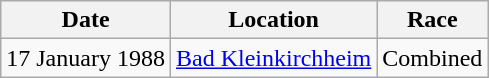<table class="wikitable">
<tr>
<th>Date</th>
<th>Location</th>
<th>Race</th>
</tr>
<tr>
<td>17 January 1988</td>
<td> <a href='#'>Bad Kleinkirchheim</a></td>
<td>Combined</td>
</tr>
</table>
